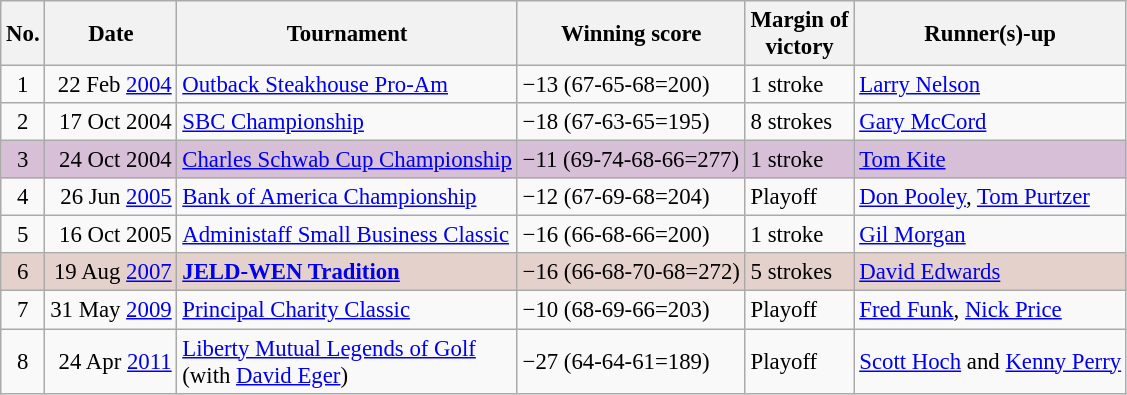<table class="wikitable" style="font-size:95%;">
<tr>
<th>No.</th>
<th>Date</th>
<th>Tournament</th>
<th>Winning score</th>
<th>Margin of<br>victory</th>
<th>Runner(s)-up</th>
</tr>
<tr>
<td align=center>1</td>
<td align=right>22 Feb <a href='#'>2004</a></td>
<td><a href='#'>Outback Steakhouse Pro-Am</a></td>
<td>−13 (67-65-68=200)</td>
<td>1 stroke</td>
<td> <a href='#'>Larry Nelson</a></td>
</tr>
<tr>
<td align=center>2</td>
<td align=right>17 Oct 2004</td>
<td><a href='#'>SBC Championship</a></td>
<td>−18 (67-63-65=195)</td>
<td>8 strokes</td>
<td> <a href='#'>Gary McCord</a></td>
</tr>
<tr style="background:thistle;">
<td align=center>3</td>
<td align=right>24 Oct 2004</td>
<td><a href='#'>Charles Schwab Cup Championship</a></td>
<td>−11 (69-74-68-66=277)</td>
<td>1 stroke</td>
<td> <a href='#'>Tom Kite</a></td>
</tr>
<tr>
<td align=center>4</td>
<td align=right>26 Jun <a href='#'>2005</a></td>
<td><a href='#'>Bank of America Championship</a></td>
<td>−12 (67-69-68=204)</td>
<td>Playoff</td>
<td> <a href='#'>Don Pooley</a>,  <a href='#'>Tom Purtzer</a></td>
</tr>
<tr>
<td align=center>5</td>
<td align=right>16 Oct 2005</td>
<td><a href='#'>Administaff Small Business Classic</a></td>
<td>−16 (66-68-66=200)</td>
<td>1 stroke</td>
<td> <a href='#'>Gil Morgan</a></td>
</tr>
<tr style="background:#e5d1cb;">
<td align=center>6</td>
<td align=right>19 Aug <a href='#'>2007</a></td>
<td><strong><a href='#'>JELD-WEN Tradition</a></strong></td>
<td>−16 (66-68-70-68=272)</td>
<td>5 strokes</td>
<td> <a href='#'>David Edwards</a></td>
</tr>
<tr>
<td align=center>7</td>
<td align=right>31 May <a href='#'>2009</a></td>
<td><a href='#'>Principal Charity Classic</a></td>
<td>−10 (68-69-66=203)</td>
<td>Playoff</td>
<td> <a href='#'>Fred Funk</a>,  <a href='#'>Nick Price</a></td>
</tr>
<tr>
<td align=center>8</td>
<td align=right>24 Apr <a href='#'>2011</a></td>
<td><a href='#'>Liberty Mutual Legends of Golf</a><br>(with  <a href='#'>David Eger</a>)</td>
<td>−27 (64-64-61=189)</td>
<td>Playoff</td>
<td> <a href='#'>Scott Hoch</a> and  <a href='#'>Kenny Perry</a></td>
</tr>
</table>
